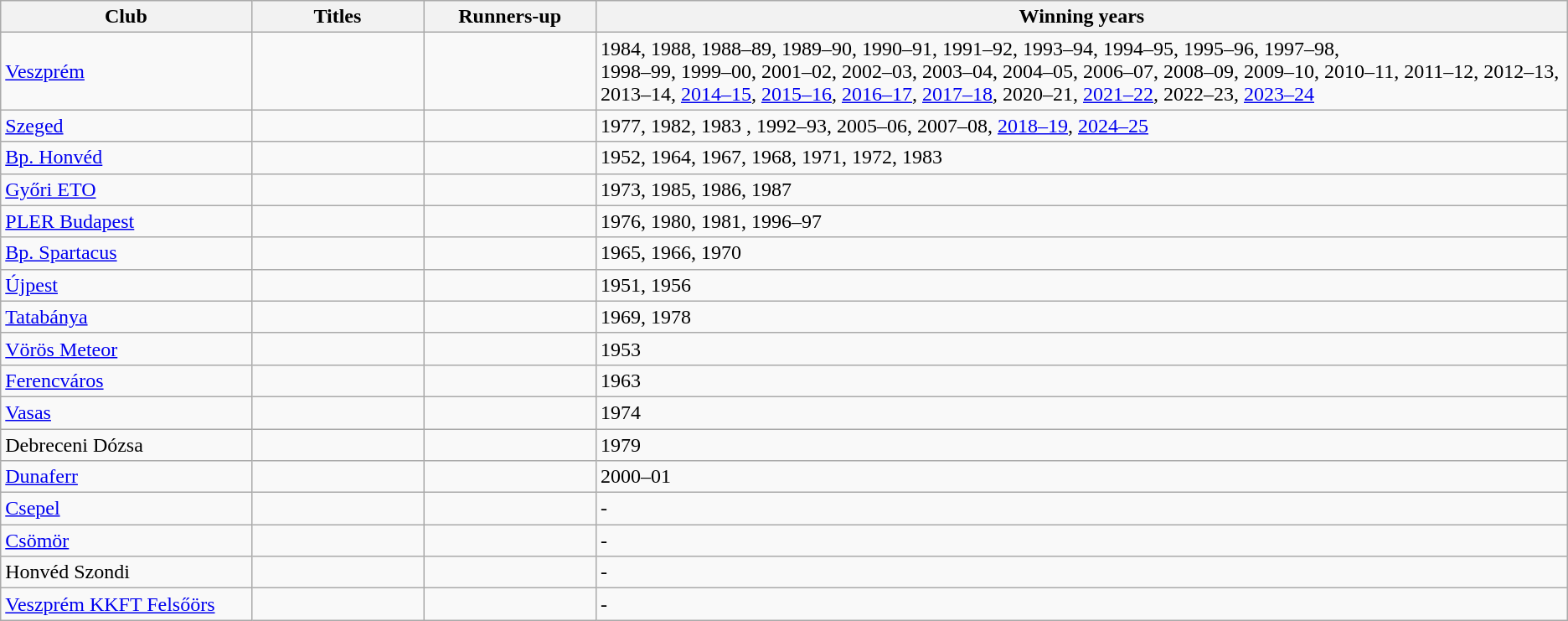<table class="wikitable sortable">
<tr>
<th style="width:16%;">Club</th>
<th style="width:11%;">Titles</th>
<th style="width:11%;">Runners-up</th>
<th>Winning years</th>
</tr>
<tr>
<td><a href='#'>Veszprém</a></td>
<td></td>
<td></td>
<td>1984, 1988, 1988–89, 1989–90, 1990–91, 1991–92, 1993–94, 1994–95, 1995–96, 1997–98,<br>1998–99, 1999–00, 2001–02, 2002–03, 2003–04, 2004–05, 2006–07, 2008–09, 2009–10, 2010–11, 2011–12, 2012–13, 2013–14, <a href='#'>2014–15</a>, <a href='#'>2015–16</a>, <a href='#'>2016–17</a>, <a href='#'>2017–18</a>, 2020–21, <a href='#'>2021–22</a>, 2022–23, <a href='#'>2023–24</a></td>
</tr>
<tr>
<td><a href='#'>Szeged</a></td>
<td></td>
<td></td>
<td>1977, 1982, 1983 , 1992–93, 2005–06, 2007–08, <a href='#'>2018–19</a>, <a href='#'>2024–25</a></td>
</tr>
<tr>
<td><a href='#'>Bp. Honvéd</a></td>
<td></td>
<td></td>
<td>1952, 1964, 1967, 1968, 1971, 1972, 1983 </td>
</tr>
<tr>
<td><a href='#'>Győri ETO</a></td>
<td></td>
<td></td>
<td>1973, 1985, 1986, 1987</td>
</tr>
<tr>
<td><a href='#'>PLER Budapest</a></td>
<td></td>
<td></td>
<td>1976, 1980, 1981, 1996–97</td>
</tr>
<tr>
<td><a href='#'>Bp. Spartacus</a></td>
<td></td>
<td></td>
<td>1965, 1966, 1970</td>
</tr>
<tr>
<td><a href='#'>Újpest</a></td>
<td></td>
<td></td>
<td>1951, 1956</td>
</tr>
<tr>
<td><a href='#'>Tatabánya</a></td>
<td></td>
<td></td>
<td>1969, 1978</td>
</tr>
<tr>
<td><a href='#'>Vörös Meteor</a></td>
<td></td>
<td></td>
<td>1953</td>
</tr>
<tr>
<td><a href='#'>Ferencváros</a></td>
<td></td>
<td></td>
<td>1963</td>
</tr>
<tr>
<td><a href='#'>Vasas</a></td>
<td></td>
<td></td>
<td>1974</td>
</tr>
<tr>
<td>Debreceni Dózsa</td>
<td></td>
<td></td>
<td>1979</td>
</tr>
<tr>
<td><a href='#'>Dunaferr</a></td>
<td></td>
<td></td>
<td>2000–01</td>
</tr>
<tr>
<td><a href='#'>Csepel</a></td>
<td></td>
<td></td>
<td>-</td>
</tr>
<tr>
<td><a href='#'>Csömör</a></td>
<td></td>
<td></td>
<td>-</td>
</tr>
<tr>
<td>Honvéd Szondi</td>
<td></td>
<td></td>
<td>-</td>
</tr>
<tr>
<td><a href='#'>Veszprém KKFT Felsőörs</a></td>
<td></td>
<td></td>
<td>-</td>
</tr>
</table>
